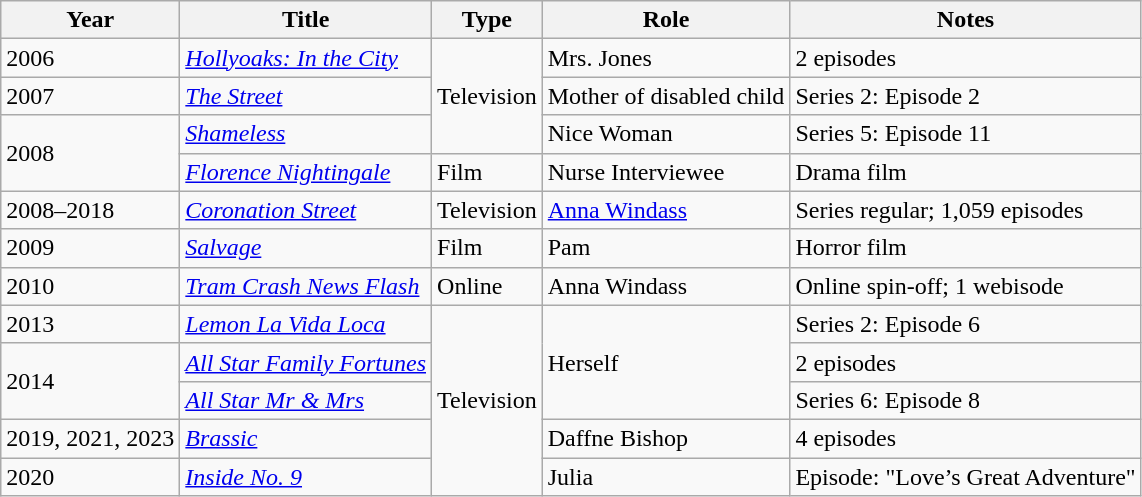<table class="wikitable sortable">
<tr>
<th>Year</th>
<th>Title</th>
<th>Type</th>
<th class="unsortable">Role</th>
<th class="unsortable">Notes</th>
</tr>
<tr>
<td>2006</td>
<td><em><a href='#'>Hollyoaks: In the City</a></em></td>
<td rowspan="3">Television</td>
<td>Mrs. Jones</td>
<td>2 episodes</td>
</tr>
<tr>
<td>2007</td>
<td><em><a href='#'>The Street</a></em></td>
<td>Mother of disabled child</td>
<td>Series 2: Episode 2</td>
</tr>
<tr>
<td rowspan="2">2008</td>
<td><em><a href='#'>Shameless</a></em></td>
<td>Nice Woman</td>
<td>Series 5: Episode 11</td>
</tr>
<tr>
<td><em><a href='#'>Florence Nightingale</a></em></td>
<td>Film</td>
<td>Nurse Interviewee</td>
<td>Drama film</td>
</tr>
<tr>
<td>2008–2018</td>
<td><em><a href='#'>Coronation Street</a></em></td>
<td>Television</td>
<td><a href='#'>Anna Windass</a></td>
<td>Series regular; 1,059 episodes</td>
</tr>
<tr>
<td>2009</td>
<td><em><a href='#'>Salvage</a></em></td>
<td>Film</td>
<td>Pam</td>
<td>Horror film</td>
</tr>
<tr>
<td>2010</td>
<td><em><a href='#'>Tram Crash News Flash</a></em></td>
<td>Online</td>
<td>Anna Windass</td>
<td>Online spin-off; 1 webisode</td>
</tr>
<tr>
<td>2013</td>
<td><em><a href='#'>Lemon La Vida Loca</a></em></td>
<td rowspan="5">Television</td>
<td rowspan="3">Herself</td>
<td>Series 2: Episode 6</td>
</tr>
<tr>
<td rowspan="2">2014</td>
<td><em><a href='#'>All Star Family Fortunes</a></em></td>
<td>2 episodes</td>
</tr>
<tr>
<td><em><a href='#'>All Star Mr & Mrs</a></em></td>
<td>Series 6: Episode 8</td>
</tr>
<tr>
<td>2019, 2021, 2023</td>
<td><em><a href='#'>Brassic</a></em></td>
<td>Daffne Bishop</td>
<td>4 episodes</td>
</tr>
<tr>
<td>2020</td>
<td><em><a href='#'>Inside No. 9</a></em></td>
<td>Julia</td>
<td>Episode: "Love’s Great Adventure"</td>
</tr>
</table>
